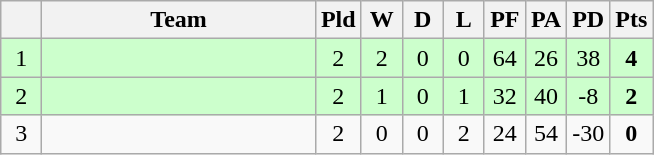<table class="wikitable" style="text-align:center;">
<tr>
<th width=20 abbr="Position"></th>
<th width=175>Team</th>
<th width=20 abbr="Played">Pld</th>
<th width=20 abbr="Won">W</th>
<th width=20 abbr="Drawn">D</th>
<th width=20 abbr="Lost">L</th>
<th width=20 abbr="Points for">PF</th>
<th width=20 abbr="Points against">PA</th>
<th width=20 abbr="Points difference">PD</th>
<th width=20 abbr="Points">Pts</th>
</tr>
<tr style="background: #ccffcc;">
<td>1</td>
<td style="text-align:left;"></td>
<td>2</td>
<td>2</td>
<td>0</td>
<td>0</td>
<td>64</td>
<td>26</td>
<td>38</td>
<td><strong>4</strong></td>
</tr>
<tr style="background: #ccffcc;">
<td>2</td>
<td style="text-align:left;"></td>
<td>2</td>
<td>1</td>
<td>0</td>
<td>1</td>
<td>32</td>
<td>40</td>
<td>-8</td>
<td><strong>2</strong></td>
</tr>
<tr>
<td>3</td>
<td style="text-align:left;"></td>
<td>2</td>
<td>0</td>
<td>0</td>
<td>2</td>
<td>24</td>
<td>54</td>
<td>-30</td>
<td><strong>0</strong></td>
</tr>
</table>
